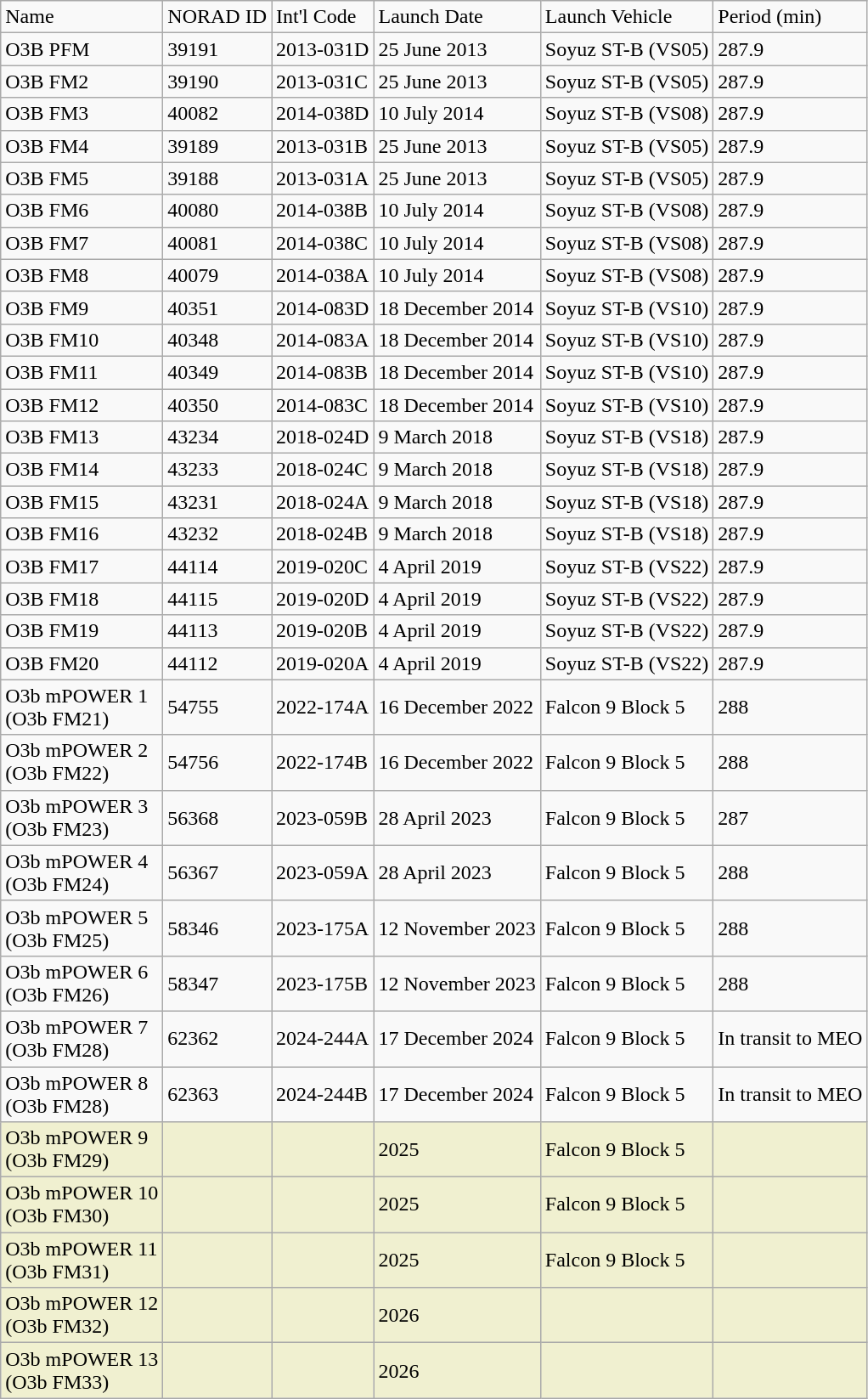<table class="wikitable">
<tr>
<td>Name</td>
<td>NORAD ID</td>
<td>Int'l Code</td>
<td>Launch Date</td>
<td>Launch Vehicle</td>
<td>Period (min)</td>
</tr>
<tr>
<td>O3B PFM</td>
<td>39191</td>
<td>2013-031D</td>
<td>25 June 2013</td>
<td>Soyuz ST-B (VS05)</td>
<td>287.9</td>
</tr>
<tr>
<td>O3B FM2</td>
<td>39190</td>
<td>2013-031C</td>
<td>25 June 2013</td>
<td>Soyuz ST-B (VS05)</td>
<td>287.9</td>
</tr>
<tr>
<td>O3B FM3</td>
<td>40082</td>
<td>2014-038D</td>
<td>10 July 2014</td>
<td>Soyuz ST-B (VS08)</td>
<td>287.9</td>
</tr>
<tr>
<td>O3B FM4</td>
<td>39189</td>
<td>2013-031B</td>
<td>25 June 2013</td>
<td>Soyuz ST-B (VS05)</td>
<td>287.9</td>
</tr>
<tr>
<td>O3B FM5</td>
<td>39188</td>
<td>2013-031A</td>
<td>25 June 2013</td>
<td>Soyuz ST-B (VS05)</td>
<td>287.9</td>
</tr>
<tr>
<td>O3B FM6</td>
<td>40080</td>
<td>2014-038B</td>
<td>10 July 2014</td>
<td>Soyuz ST-B (VS08)</td>
<td>287.9</td>
</tr>
<tr>
<td>O3B FM7</td>
<td>40081</td>
<td>2014-038C</td>
<td>10 July 2014</td>
<td>Soyuz ST-B (VS08)</td>
<td>287.9</td>
</tr>
<tr>
<td>O3B FM8</td>
<td>40079</td>
<td>2014-038A</td>
<td>10 July 2014</td>
<td>Soyuz ST-B (VS08)</td>
<td>287.9</td>
</tr>
<tr>
<td>O3B FM9</td>
<td>40351</td>
<td>2014-083D</td>
<td>18 December 2014</td>
<td>Soyuz ST-B (VS10)</td>
<td>287.9</td>
</tr>
<tr>
<td>O3B FM10</td>
<td>40348</td>
<td>2014-083A</td>
<td>18 December 2014</td>
<td>Soyuz ST-B (VS10)</td>
<td>287.9</td>
</tr>
<tr>
<td>O3B FM11</td>
<td>40349</td>
<td>2014-083B</td>
<td>18 December 2014</td>
<td>Soyuz ST-B (VS10)</td>
<td>287.9</td>
</tr>
<tr>
<td>O3B FM12</td>
<td>40350</td>
<td>2014-083C</td>
<td>18 December 2014</td>
<td>Soyuz ST-B (VS10)</td>
<td>287.9</td>
</tr>
<tr>
<td>O3B FM13</td>
<td>43234</td>
<td>2018-024D</td>
<td>9 March 2018</td>
<td>Soyuz ST-B (VS18)</td>
<td>287.9</td>
</tr>
<tr>
<td>O3B FM14</td>
<td>43233</td>
<td>2018-024C</td>
<td>9 March 2018</td>
<td>Soyuz ST-B (VS18)</td>
<td>287.9</td>
</tr>
<tr>
<td>O3B FM15</td>
<td>43231</td>
<td>2018-024A</td>
<td>9 March 2018</td>
<td>Soyuz ST-B (VS18)</td>
<td>287.9</td>
</tr>
<tr>
<td>O3B FM16</td>
<td>43232</td>
<td>2018-024B</td>
<td>9 March 2018</td>
<td>Soyuz ST-B (VS18)</td>
<td>287.9</td>
</tr>
<tr>
<td>O3B FM17</td>
<td>44114</td>
<td>2019-020C</td>
<td>4 April 2019</td>
<td>Soyuz ST-B (VS22)</td>
<td>287.9</td>
</tr>
<tr>
<td>O3B FM18</td>
<td>44115</td>
<td>2019-020D</td>
<td>4 April 2019</td>
<td>Soyuz ST-B (VS22)</td>
<td>287.9</td>
</tr>
<tr>
<td>O3B FM19</td>
<td>44113</td>
<td>2019-020B</td>
<td>4 April 2019</td>
<td>Soyuz ST-B (VS22)</td>
<td>287.9</td>
</tr>
<tr>
<td>O3B FM20</td>
<td>44112</td>
<td>2019-020A</td>
<td>4 April 2019</td>
<td>Soyuz ST-B (VS22)</td>
<td>287.9</td>
</tr>
<tr>
<td>O3b mPOWER 1<br>(O3b FM21)</td>
<td>54755</td>
<td>2022-174A</td>
<td>16 December 2022</td>
<td>Falcon 9 Block 5</td>
<td>288</td>
</tr>
<tr>
<td>O3b mPOWER 2<br>(O3b FM22)</td>
<td>54756</td>
<td>2022-174B</td>
<td>16 December 2022</td>
<td>Falcon 9 Block 5</td>
<td>288</td>
</tr>
<tr>
<td>O3b mPOWER 3<br>(O3b FM23)</td>
<td>56368</td>
<td>2023-059B</td>
<td>28 April 2023</td>
<td>Falcon 9 Block 5</td>
<td>287</td>
</tr>
<tr>
<td>O3b mPOWER 4<br>(O3b FM24)</td>
<td>56367</td>
<td>2023-059A</td>
<td>28 April 2023</td>
<td>Falcon 9 Block 5</td>
<td>288</td>
</tr>
<tr>
<td>O3b mPOWER 5<br>(O3b FM25)</td>
<td>58346</td>
<td>2023-175A</td>
<td>12 November 2023</td>
<td>Falcon 9 Block 5</td>
<td>288</td>
</tr>
<tr>
<td>O3b mPOWER 6<br>(O3b FM26)</td>
<td>58347</td>
<td>2023-175B</td>
<td>12 November 2023</td>
<td>Falcon 9 Block 5</td>
<td>288</td>
</tr>
<tr>
<td>O3b mPOWER 7<br>(O3b FM28)</td>
<td>62362</td>
<td>2024-244A</td>
<td>17 December 2024</td>
<td>Falcon 9 Block 5</td>
<td>In transit to MEO</td>
</tr>
<tr>
<td>O3b mPOWER 8<br>(O3b FM28)</td>
<td>62363</td>
<td>2024-244B</td>
<td>17 December 2024</td>
<td>Falcon 9 Block 5</td>
<td>In transit to MEO</td>
</tr>
<tr style="background: #f0f0d0">
<td>O3b mPOWER 9<br>(O3b FM29)</td>
<td></td>
<td></td>
<td>2025</td>
<td>Falcon 9 Block 5</td>
<td></td>
</tr>
<tr style="background: #f0f0d0">
<td>O3b mPOWER 10<br>(O3b FM30)</td>
<td></td>
<td></td>
<td>2025</td>
<td>Falcon 9 Block 5</td>
<td></td>
</tr>
<tr style="background: #f0f0d0">
<td>O3b mPOWER 11<br>(O3b FM31)</td>
<td></td>
<td></td>
<td>2025</td>
<td>Falcon 9 Block 5</td>
<td></td>
</tr>
<tr style="background: #f0f0d0">
<td>O3b mPOWER 12<br>(O3b FM32)</td>
<td></td>
<td></td>
<td>2026</td>
<td></td>
<td></td>
</tr>
<tr style="background: #f0f0d0">
<td>O3b mPOWER 13<br>(O3b FM33)</td>
<td></td>
<td></td>
<td>2026</td>
<td></td>
<td></td>
</tr>
</table>
